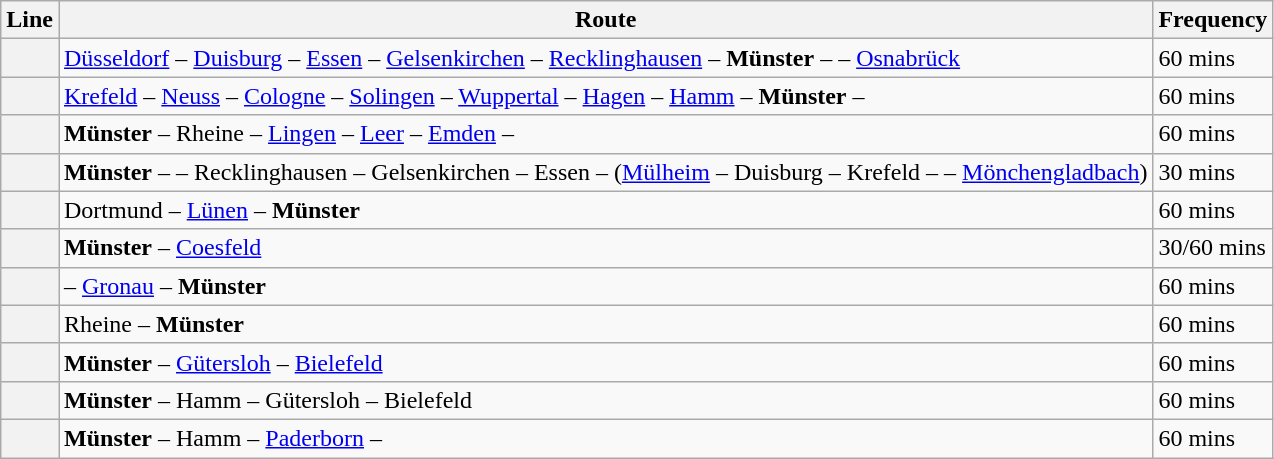<table class="wikitable">
<tr>
<th>Line</th>
<th>Route</th>
<th>Frequency</th>
</tr>
<tr>
<th></th>
<td><a href='#'>Düsseldorf</a> – <a href='#'>Duisburg</a> – <a href='#'>Essen</a> – <a href='#'>Gelsenkirchen</a> – <a href='#'>Recklinghausen</a> – <strong>Münster</strong> –  – <a href='#'>Osnabrück</a></td>
<td>60 mins</td>
</tr>
<tr>
<th></th>
<td><a href='#'>Krefeld</a> – <a href='#'>Neuss</a> – <a href='#'>Cologne</a> – <a href='#'>Solingen</a> – <a href='#'>Wuppertal</a> – <a href='#'>Hagen</a> – <a href='#'>Hamm</a> – <strong>Münster</strong> – </td>
<td>60 mins</td>
</tr>
<tr>
<th></th>
<td><strong>Münster</strong> – Rheine – <a href='#'>Lingen</a> – <a href='#'>Leer</a> – <a href='#'>Emden</a> – </td>
<td>60 mins</td>
</tr>
<tr>
<th></th>
<td><strong>Münster</strong> –  – Recklinghausen – Gelsenkirchen – Essen – (<a href='#'>Mülheim</a> – Duisburg – Krefeld –  – <a href='#'>Mönchengladbach</a>)</td>
<td>30 mins</td>
</tr>
<tr>
<th></th>
<td>Dortmund – <a href='#'>Lünen</a> – <strong>Münster</strong></td>
<td>60 mins</td>
</tr>
<tr>
<th></th>
<td><strong>Münster</strong> – <a href='#'>Coesfeld</a></td>
<td>30/60 mins</td>
</tr>
<tr>
<th></th>
<td> – <a href='#'>Gronau</a> – <strong>Münster</strong></td>
<td>60 mins</td>
</tr>
<tr>
<th></th>
<td>Rheine  – <strong>Münster</strong></td>
<td>60 mins</td>
</tr>
<tr>
<th></th>
<td><strong>Münster</strong> – <a href='#'>Gütersloh</a> – <a href='#'>Bielefeld</a></td>
<td>60 mins</td>
</tr>
<tr>
<th></th>
<td><strong>Münster</strong> – Hamm – Gütersloh – Bielefeld</td>
<td>60 mins</td>
</tr>
<tr>
<th></th>
<td><strong>Münster</strong> – Hamm – <a href='#'>Paderborn</a> – </td>
<td>60 mins</td>
</tr>
</table>
